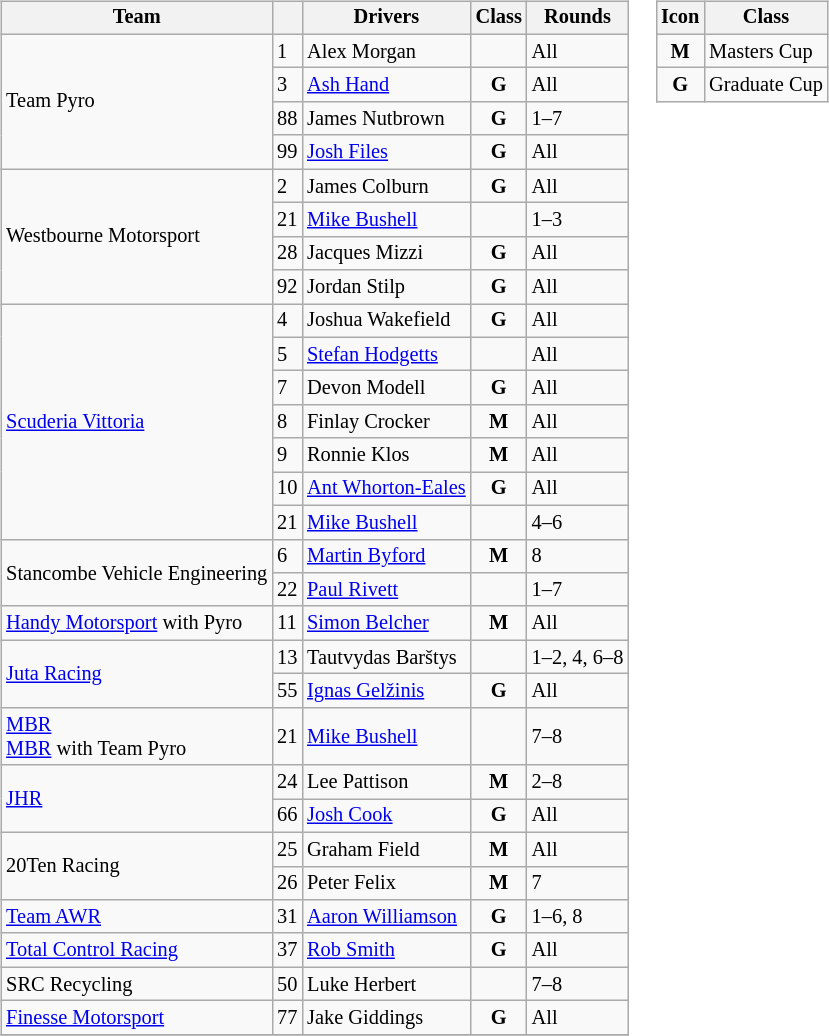<table>
<tr>
<td><br><table class="wikitable" style="font-size: 85%;">
<tr>
<th>Team</th>
<th></th>
<th>Drivers</th>
<th>Class</th>
<th>Rounds</th>
</tr>
<tr>
<td rowspan=4>Team Pyro</td>
<td>1</td>
<td> Alex Morgan</td>
<td></td>
<td>All</td>
</tr>
<tr>
<td>3</td>
<td> <a href='#'>Ash Hand</a></td>
<td align=center><strong><span>G</span></strong></td>
<td>All</td>
</tr>
<tr>
<td>88</td>
<td> James Nutbrown</td>
<td align=center><strong><span>G</span></strong></td>
<td>1–7</td>
</tr>
<tr>
<td>99</td>
<td> <a href='#'>Josh Files</a></td>
<td align=center><strong><span>G</span></strong></td>
<td>All</td>
</tr>
<tr>
<td rowspan=4>Westbourne Motorsport</td>
<td>2</td>
<td> James Colburn</td>
<td align=center><strong><span>G</span></strong></td>
<td>All</td>
</tr>
<tr>
<td>21</td>
<td> <a href='#'>Mike Bushell</a></td>
<td></td>
<td>1–3</td>
</tr>
<tr>
<td>28</td>
<td> Jacques Mizzi</td>
<td align=center><strong><span>G</span></strong></td>
<td>All</td>
</tr>
<tr>
<td>92</td>
<td> Jordan Stilp</td>
<td align=center><strong><span>G</span></strong></td>
<td>All</td>
</tr>
<tr>
<td rowspan=7><a href='#'>Scuderia Vittoria</a></td>
<td>4</td>
<td> Joshua Wakefield</td>
<td align=center><strong><span>G</span></strong></td>
<td>All</td>
</tr>
<tr>
<td>5</td>
<td> <a href='#'>Stefan Hodgetts</a></td>
<td></td>
<td>All</td>
</tr>
<tr>
<td>7</td>
<td> Devon Modell</td>
<td align=center><strong><span>G</span></strong></td>
<td>All</td>
</tr>
<tr>
<td>8</td>
<td> Finlay Crocker</td>
<td align="center"><strong><span>M</span></strong></td>
<td>All</td>
</tr>
<tr>
<td>9</td>
<td> Ronnie Klos</td>
<td align="center"><strong><span>M</span></strong></td>
<td>All</td>
</tr>
<tr>
<td>10</td>
<td> <a href='#'>Ant Whorton-Eales</a></td>
<td align=center><strong><span>G</span></strong></td>
<td>All</td>
</tr>
<tr>
<td>21</td>
<td> <a href='#'>Mike Bushell</a></td>
<td></td>
<td>4–6</td>
</tr>
<tr>
<td rowspan=2>Stancombe Vehicle Engineering</td>
<td>6</td>
<td> <a href='#'>Martin Byford</a></td>
<td align="center"><strong><span>M</span></strong></td>
<td>8</td>
</tr>
<tr>
<td>22</td>
<td> <a href='#'>Paul Rivett</a></td>
<td></td>
<td>1–7</td>
</tr>
<tr>
<td><a href='#'>Handy Motorsport</a> with Pyro</td>
<td>11</td>
<td> <a href='#'>Simon Belcher</a></td>
<td align="center"><strong><span>M</span></strong></td>
<td>All</td>
</tr>
<tr>
<td rowspan=2><a href='#'>Juta Racing</a></td>
<td>13</td>
<td> Tautvydas Barštys</td>
<td></td>
<td>1–2, 4, 6–8</td>
</tr>
<tr>
<td>55</td>
<td> <a href='#'>Ignas Gelžinis</a></td>
<td align=center><strong><span>G</span></strong></td>
<td>All</td>
</tr>
<tr>
<td><a href='#'>MBR</a><br><a href='#'>MBR</a> with Team Pyro</td>
<td>21</td>
<td> <a href='#'>Mike Bushell</a></td>
<td></td>
<td>7–8</td>
</tr>
<tr>
<td rowspan=2><a href='#'>JHR</a></td>
<td>24</td>
<td> Lee Pattison</td>
<td align="center"><strong><span>M</span></strong></td>
<td>2–8</td>
</tr>
<tr>
<td>66</td>
<td> <a href='#'>Josh Cook</a></td>
<td align=center><strong><span>G</span></strong></td>
<td>All</td>
</tr>
<tr>
<td rowspan=2>20Ten Racing</td>
<td>25</td>
<td> Graham Field</td>
<td align="center"><strong><span>M</span></strong></td>
<td>All</td>
</tr>
<tr>
<td>26</td>
<td> Peter Felix</td>
<td align="center"><strong><span>M</span></strong></td>
<td>7</td>
</tr>
<tr>
<td><a href='#'>Team AWR</a></td>
<td>31</td>
<td> <a href='#'>Aaron Williamson</a></td>
<td align=center><strong><span>G</span></strong></td>
<td>1–6, 8</td>
</tr>
<tr>
<td><a href='#'>Total Control Racing</a></td>
<td>37</td>
<td> <a href='#'>Rob Smith</a></td>
<td align=center><strong><span>G</span></strong></td>
<td>All</td>
</tr>
<tr>
<td>SRC Recycling</td>
<td>50</td>
<td> Luke Herbert</td>
<td></td>
<td>7–8</td>
</tr>
<tr>
<td><a href='#'>Finesse Motorsport</a></td>
<td>77</td>
<td> Jake Giddings</td>
<td align=center><strong><span>G</span></strong></td>
<td>All</td>
</tr>
<tr>
</tr>
</table>
</td>
<td valign="top"><br><table class="wikitable" style="font-size: 85%;">
<tr>
<th>Icon</th>
<th>Class</th>
</tr>
<tr>
<td align="center"><strong><span>M</span></strong></td>
<td>Masters Cup</td>
</tr>
<tr>
<td align="center"><strong><span>G</span></strong></td>
<td>Graduate Cup</td>
</tr>
</table>
</td>
</tr>
</table>
